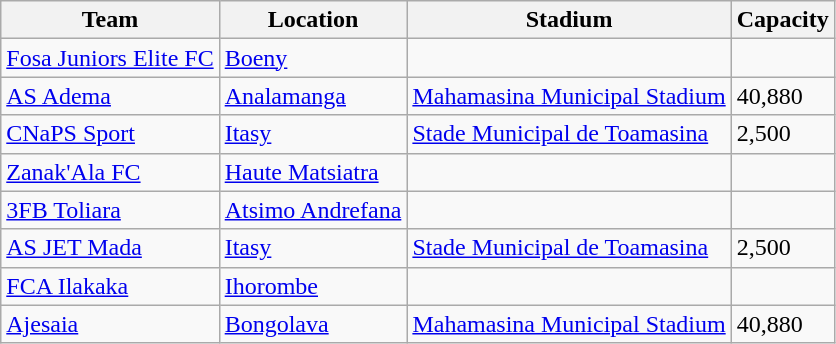<table class="wikitable sortable">
<tr>
<th>Team</th>
<th>Location</th>
<th>Stadium</th>
<th>Capacity</th>
</tr>
<tr>
<td><a href='#'>Fosa Juniors Elite FC</a></td>
<td><a href='#'>Boeny</a></td>
<td></td>
<td></td>
</tr>
<tr>
<td><a href='#'>AS Adema</a></td>
<td><a href='#'>Analamanga</a></td>
<td><a href='#'>Mahamasina Municipal Stadium</a></td>
<td>40,880</td>
</tr>
<tr>
<td><a href='#'>CNaPS Sport</a></td>
<td><a href='#'>Itasy</a></td>
<td><a href='#'>Stade Municipal de Toamasina</a></td>
<td>2,500</td>
</tr>
<tr>
<td><a href='#'>Zanak'Ala FC</a></td>
<td><a href='#'>Haute Matsiatra</a></td>
<td></td>
<td></td>
</tr>
<tr>
<td><a href='#'>3FB Toliara</a></td>
<td><a href='#'>Atsimo Andrefana</a></td>
<td></td>
<td></td>
</tr>
<tr>
<td><a href='#'>AS JET Mada</a></td>
<td><a href='#'>Itasy</a></td>
<td><a href='#'>Stade Municipal de Toamasina</a></td>
<td>2,500</td>
</tr>
<tr>
<td><a href='#'>FCA Ilakaka</a></td>
<td><a href='#'>Ihorombe</a></td>
<td></td>
<td></td>
</tr>
<tr>
<td><a href='#'>Ajesaia</a></td>
<td><a href='#'>Bongolava</a></td>
<td><a href='#'>Mahamasina Municipal Stadium</a></td>
<td>40,880</td>
</tr>
</table>
